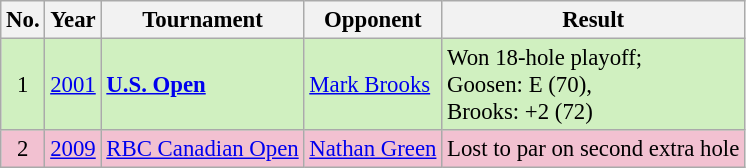<table class="wikitable" style="font-size:95%;">
<tr>
<th>No.</th>
<th>Year</th>
<th>Tournament</th>
<th>Opponent</th>
<th>Result</th>
</tr>
<tr style="background:#D0F0C0;">
<td align=center>1</td>
<td><a href='#'>2001</a></td>
<td><strong><a href='#'>U.S. Open</a></strong></td>
<td> <a href='#'>Mark Brooks</a></td>
<td>Won 18-hole playoff;<br>Goosen: E (70),<br>Brooks: +2 (72)</td>
</tr>
<tr style="background:#F2C1D1;">
<td align=center>2</td>
<td><a href='#'>2009</a></td>
<td><a href='#'>RBC Canadian Open</a></td>
<td> <a href='#'>Nathan Green</a></td>
<td>Lost to par on second extra hole</td>
</tr>
</table>
